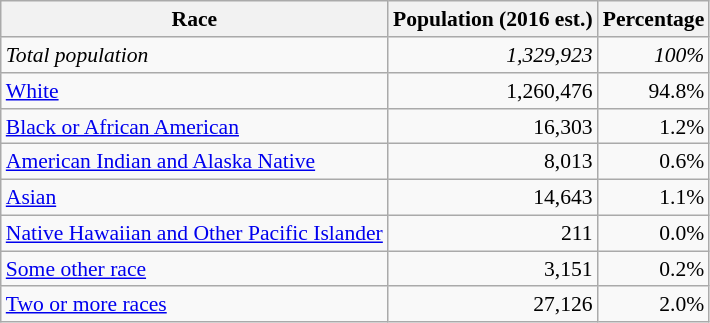<table class="wikitable sortable collapsible nowrap" style="font-size: 90%; text-align: right; display:inline-table;">
<tr>
<th>Race</th>
<th>Population (2016 est.)</th>
<th>Percentage</th>
</tr>
<tr>
<td style="text-align: left;"><em>Total population</em></td>
<td><em>1,329,923</em></td>
<td><em>100%</em></td>
</tr>
<tr>
<td style="text-align: left;"><a href='#'>White</a></td>
<td>1,260,476</td>
<td>94.8%</td>
</tr>
<tr>
<td style="text-align: left;"><a href='#'>Black or African American</a></td>
<td>16,303</td>
<td>1.2%</td>
</tr>
<tr>
<td style="text-align: left;"><a href='#'>American Indian and Alaska Native</a></td>
<td>8,013</td>
<td>0.6%</td>
</tr>
<tr>
<td style="text-align: left;"><a href='#'>Asian</a></td>
<td>14,643</td>
<td>1.1%</td>
</tr>
<tr>
<td style="text-align: left;"><a href='#'>Native Hawaiian and Other Pacific Islander</a></td>
<td>211</td>
<td>0.0%</td>
</tr>
<tr>
<td style="text-align: left;"><a href='#'>Some other race</a></td>
<td>3,151</td>
<td>0.2%</td>
</tr>
<tr>
<td style="text-align: left;"><a href='#'>Two or more races</a></td>
<td>27,126</td>
<td>2.0%</td>
</tr>
</table>
